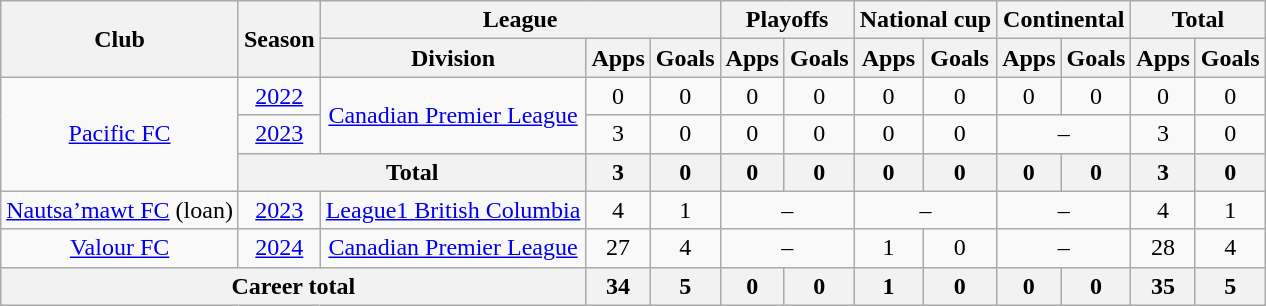<table class="wikitable" style="text-align:center">
<tr>
<th rowspan="2">Club</th>
<th rowspan="2">Season</th>
<th colspan="3">League</th>
<th colspan="2">Playoffs</th>
<th colspan="2">National cup</th>
<th colspan="2">Continental</th>
<th colspan="2">Total</th>
</tr>
<tr>
<th>Division</th>
<th>Apps</th>
<th>Goals</th>
<th>Apps</th>
<th>Goals</th>
<th>Apps</th>
<th>Goals</th>
<th>Apps</th>
<th>Goals</th>
<th>Apps</th>
<th>Goals</th>
</tr>
<tr>
<td rowspan="3"><a href='#'>Pacific FC</a></td>
<td><a href='#'>2022</a></td>
<td rowspan="2"><a href='#'>Canadian Premier League</a></td>
<td>0</td>
<td>0</td>
<td>0</td>
<td>0</td>
<td>0</td>
<td>0</td>
<td>0</td>
<td>0</td>
<td>0</td>
<td>0</td>
</tr>
<tr>
<td><a href='#'>2023</a></td>
<td>3</td>
<td>0</td>
<td>0</td>
<td>0</td>
<td>0</td>
<td>0</td>
<td colspan="2">–</td>
<td>3</td>
<td>0</td>
</tr>
<tr>
<th colspan="2">Total</th>
<th>3</th>
<th>0</th>
<th>0</th>
<th>0</th>
<th>0</th>
<th>0</th>
<th>0</th>
<th>0</th>
<th>3</th>
<th>0</th>
</tr>
<tr>
<td><a href='#'>Nautsa’mawt FC</a> (loan)</td>
<td><a href='#'>2023</a></td>
<td><a href='#'>League1 British Columbia</a></td>
<td>4</td>
<td>1</td>
<td colspan="2">–</td>
<td colspan="2">–</td>
<td colspan="2">–</td>
<td>4</td>
<td>1</td>
</tr>
<tr>
<td><a href='#'>Valour FC</a></td>
<td><a href='#'>2024</a></td>
<td><a href='#'>Canadian Premier League</a></td>
<td>27</td>
<td>4</td>
<td colspan="2">–</td>
<td>1</td>
<td>0</td>
<td colspan="2">–</td>
<td>28</td>
<td>4</td>
</tr>
<tr>
<th colspan="3">Career total</th>
<th>34</th>
<th>5</th>
<th>0</th>
<th>0</th>
<th>1</th>
<th>0</th>
<th>0</th>
<th>0</th>
<th>35</th>
<th>5</th>
</tr>
</table>
